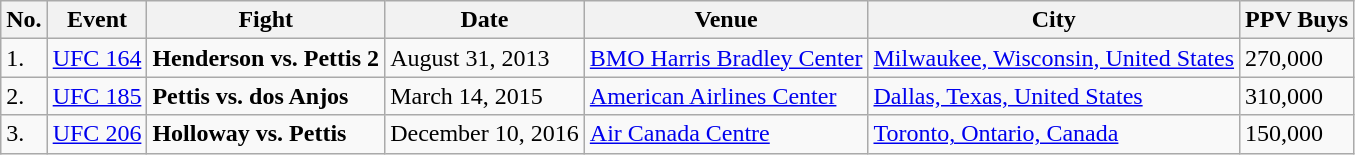<table class="wikitable">
<tr>
<th>No.</th>
<th>Event</th>
<th>Fight</th>
<th>Date</th>
<th>Venue</th>
<th>City</th>
<th>PPV Buys</th>
</tr>
<tr>
<td>1.</td>
<td><a href='#'>UFC 164</a></td>
<td><strong>Henderson vs. Pettis 2</strong></td>
<td>August 31, 2013</td>
<td><a href='#'>BMO Harris Bradley Center</a></td>
<td><a href='#'>Milwaukee, Wisconsin, United States</a></td>
<td>270,000</td>
</tr>
<tr>
<td>2.</td>
<td><a href='#'>UFC 185</a></td>
<td><strong>Pettis vs. dos Anjos</strong></td>
<td>March 14, 2015</td>
<td><a href='#'>American Airlines Center</a></td>
<td><a href='#'>Dallas, Texas, United States</a></td>
<td>310,000</td>
</tr>
<tr>
<td>3.</td>
<td><a href='#'>UFC 206</a></td>
<td><strong>Holloway vs. Pettis</strong></td>
<td>December 10, 2016</td>
<td><a href='#'>Air Canada Centre</a></td>
<td><a href='#'>Toronto, Ontario, Canada</a></td>
<td>150,000</td>
</tr>
</table>
